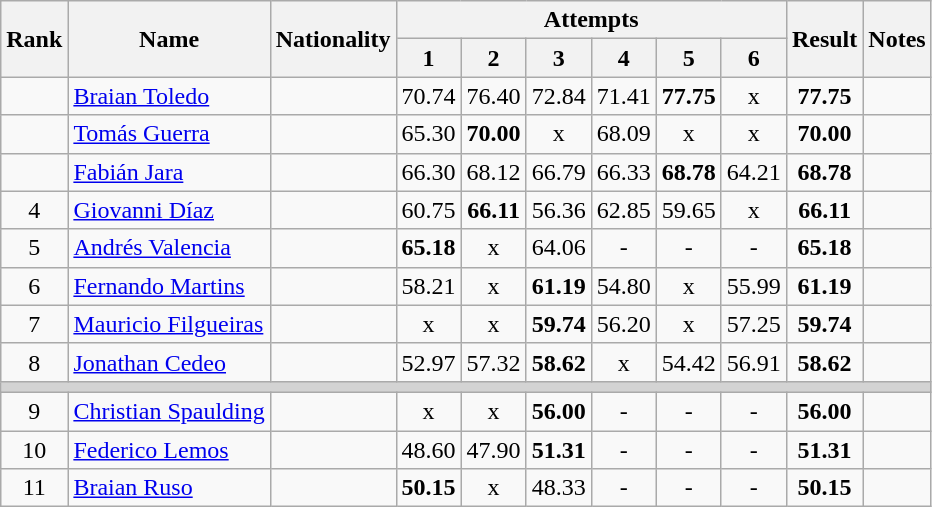<table class="wikitable sortable" style="text-align:center">
<tr>
<th rowspan=2>Rank</th>
<th rowspan=2>Name</th>
<th rowspan=2>Nationality</th>
<th colspan=6>Attempts</th>
<th rowspan=2>Result</th>
<th rowspan=2>Notes</th>
</tr>
<tr>
<th>1</th>
<th>2</th>
<th>3</th>
<th>4</th>
<th>5</th>
<th>6</th>
</tr>
<tr>
<td align=center></td>
<td align=left><a href='#'>Braian Toledo</a></td>
<td align=left></td>
<td>70.74</td>
<td>76.40</td>
<td>72.84</td>
<td>71.41</td>
<td><strong>77.75</strong></td>
<td>x</td>
<td><strong>77.75</strong></td>
<td></td>
</tr>
<tr>
<td align=center></td>
<td align=left><a href='#'>Tomás Guerra</a></td>
<td align=left></td>
<td>65.30</td>
<td><strong>70.00</strong></td>
<td>x</td>
<td>68.09</td>
<td>x</td>
<td>x</td>
<td><strong>70.00</strong></td>
<td></td>
</tr>
<tr>
<td align=center></td>
<td align=left><a href='#'>Fabián Jara</a></td>
<td align=left></td>
<td>66.30</td>
<td>68.12</td>
<td>66.79</td>
<td>66.33</td>
<td><strong>68.78</strong></td>
<td>64.21</td>
<td><strong>68.78</strong></td>
<td></td>
</tr>
<tr>
<td align=center>4</td>
<td align=left><a href='#'>Giovanni Díaz</a></td>
<td align=left></td>
<td>60.75</td>
<td><strong>66.11</strong></td>
<td>56.36</td>
<td>62.85</td>
<td>59.65</td>
<td>x</td>
<td><strong>66.11</strong></td>
<td></td>
</tr>
<tr>
<td align=center>5</td>
<td align=left><a href='#'>Andrés Valencia</a></td>
<td align=left></td>
<td><strong>65.18</strong></td>
<td>x</td>
<td>64.06</td>
<td>-</td>
<td>-</td>
<td>-</td>
<td><strong>65.18</strong></td>
<td></td>
</tr>
<tr>
<td align=center>6</td>
<td align=left><a href='#'>Fernando Martins</a></td>
<td align=left></td>
<td>58.21</td>
<td>x</td>
<td><strong>61.19</strong></td>
<td>54.80</td>
<td>x</td>
<td>55.99</td>
<td><strong>61.19</strong></td>
<td></td>
</tr>
<tr>
<td align=center>7</td>
<td align=left><a href='#'>Mauricio Filgueiras</a></td>
<td align=left></td>
<td>x</td>
<td>x</td>
<td><strong>59.74</strong></td>
<td>56.20</td>
<td>x</td>
<td>57.25</td>
<td><strong>59.74</strong></td>
<td></td>
</tr>
<tr>
<td align=center>8</td>
<td align=left><a href='#'>Jonathan Cedeo</a></td>
<td align=left></td>
<td>52.97</td>
<td>57.32</td>
<td><strong>58.62</strong></td>
<td>x</td>
<td>54.42</td>
<td>56.91</td>
<td><strong>58.62</strong></td>
<td></td>
</tr>
<tr>
<td colspan=11 bgcolor=lightgray></td>
</tr>
<tr>
<td align=center>9</td>
<td align=left><a href='#'>Christian Spaulding</a></td>
<td align=left></td>
<td>x</td>
<td>x</td>
<td><strong>56.00</strong></td>
<td>-</td>
<td>-</td>
<td>-</td>
<td><strong>56.00</strong></td>
<td></td>
</tr>
<tr>
<td align=center>10</td>
<td align=left><a href='#'>Federico Lemos</a></td>
<td align=left></td>
<td>48.60</td>
<td>47.90</td>
<td><strong>51.31</strong></td>
<td>-</td>
<td>-</td>
<td>-</td>
<td><strong>51.31</strong></td>
<td></td>
</tr>
<tr>
<td align=center>11</td>
<td align=left><a href='#'>Braian Ruso</a></td>
<td align=left></td>
<td><strong>50.15</strong></td>
<td>x</td>
<td>48.33</td>
<td>-</td>
<td>-</td>
<td>-</td>
<td><strong>50.15</strong></td>
<td></td>
</tr>
</table>
